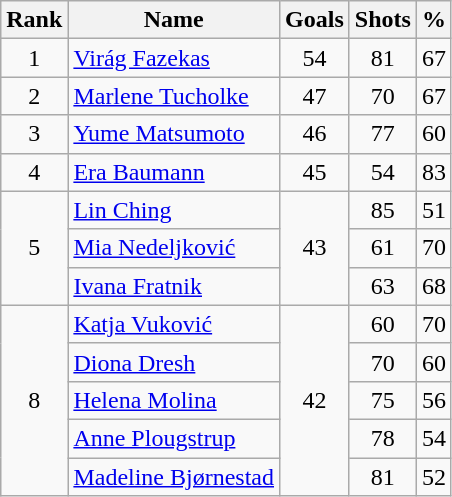<table class="wikitable" style="text-align: center;">
<tr>
<th>Rank</th>
<th>Name</th>
<th>Goals</th>
<th>Shots</th>
<th>%</th>
</tr>
<tr>
<td>1</td>
<td align="left"> <a href='#'>Virág Fazekas</a></td>
<td>54</td>
<td>81</td>
<td>67</td>
</tr>
<tr>
<td>2</td>
<td align="left"> <a href='#'>Marlene Tucholke</a></td>
<td>47</td>
<td>70</td>
<td>67</td>
</tr>
<tr>
<td>3</td>
<td align="left"> <a href='#'>Yume Matsumoto</a></td>
<td>46</td>
<td>77</td>
<td>60</td>
</tr>
<tr>
<td>4</td>
<td align="left"> <a href='#'>Era Baumann</a></td>
<td>45</td>
<td>54</td>
<td>83</td>
</tr>
<tr>
<td rowspan=3>5</td>
<td align="left"> <a href='#'>Lin Ching</a></td>
<td rowspan=3>43</td>
<td>85</td>
<td>51</td>
</tr>
<tr>
<td align="left"> <a href='#'>Mia Nedeljković</a></td>
<td>61</td>
<td>70</td>
</tr>
<tr>
<td align="left"> <a href='#'>Ivana Fratnik</a></td>
<td>63</td>
<td>68</td>
</tr>
<tr>
<td rowspan=5>8</td>
<td align="left"> <a href='#'>Katja Vuković</a></td>
<td rowspan=5>42</td>
<td>60</td>
<td>70</td>
</tr>
<tr>
<td align="left"> <a href='#'>Diona Dresh</a></td>
<td>70</td>
<td>60</td>
</tr>
<tr>
<td align="left"> <a href='#'>Helena Molina</a></td>
<td>75</td>
<td>56</td>
</tr>
<tr>
<td align="left"> <a href='#'>Anne Plougstrup</a></td>
<td>78</td>
<td>54</td>
</tr>
<tr>
<td align="left"> <a href='#'>Madeline Bjørnestad</a></td>
<td>81</td>
<td>52</td>
</tr>
</table>
